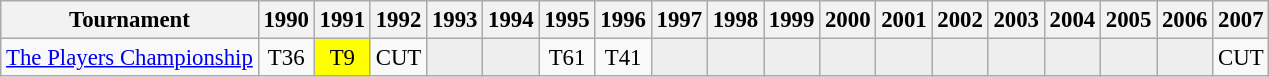<table class="wikitable" style="font-size:95%;text-align:center;">
<tr>
<th>Tournament</th>
<th>1990</th>
<th>1991</th>
<th>1992</th>
<th>1993</th>
<th>1994</th>
<th>1995</th>
<th>1996</th>
<th>1997</th>
<th>1998</th>
<th>1999</th>
<th>2000</th>
<th>2001</th>
<th>2002</th>
<th>2003</th>
<th>2004</th>
<th>2005</th>
<th>2006</th>
<th>2007</th>
</tr>
<tr>
<td align=left><a href='#'>The Players Championship</a></td>
<td>T36</td>
<td style="background:yellow;">T9</td>
<td>CUT</td>
<td style="background:#eeeeee;"></td>
<td style="background:#eeeeee;"></td>
<td>T61</td>
<td>T41</td>
<td style="background:#eeeeee;"></td>
<td style="background:#eeeeee;"></td>
<td style="background:#eeeeee;"></td>
<td style="background:#eeeeee;"></td>
<td style="background:#eeeeee;"></td>
<td style="background:#eeeeee;"></td>
<td style="background:#eeeeee;"></td>
<td style="background:#eeeeee;"></td>
<td style="background:#eeeeee;"></td>
<td style="background:#eeeeee;"></td>
<td>CUT</td>
</tr>
</table>
